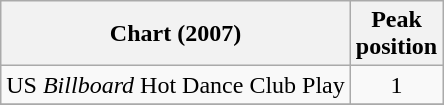<table class="wikitable sortable">
<tr>
<th align="left">Chart (2007)</th>
<th align="center">Peak<br>position</th>
</tr>
<tr>
<td align="left">US <em>Billboard</em> Hot Dance Club Play</td>
<td align="center">1</td>
</tr>
<tr>
</tr>
</table>
